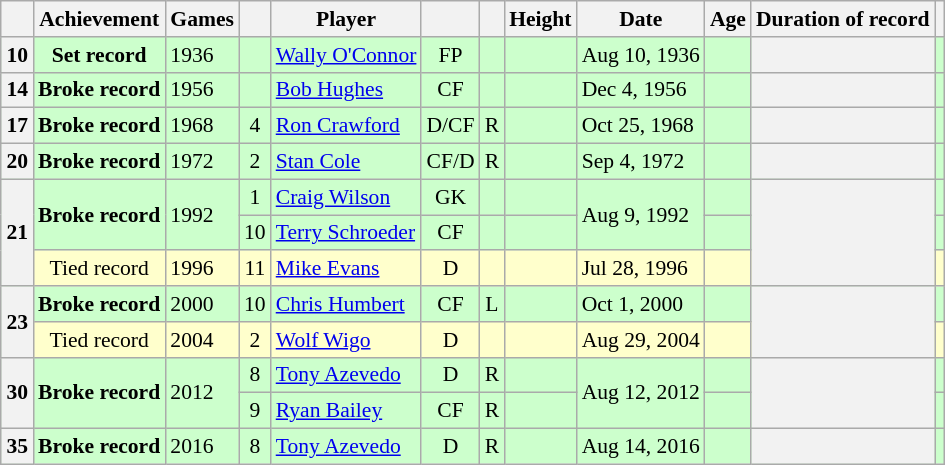<table class="wikitable" style="text-align: left; font-size: 90%; margin-left: 1em;">
<tr>
<th></th>
<th>Achievement</th>
<th>Games</th>
<th></th>
<th>Player</th>
<th></th>
<th></th>
<th>Height</th>
<th>Date</th>
<th>Age</th>
<th>Duration of record</th>
<th></th>
</tr>
<tr style="background: #cfc;">
<td style="background: #f2f2f2; text-align: center;"><strong>10</strong></td>
<td style="text-align: center;"><strong>Set record</strong></td>
<td>1936</td>
<td style="text-align: center;"></td>
<td><a href='#'>Wally O'Connor</a></td>
<td style="text-align: center;">FP</td>
<td style="text-align: center;"></td>
<td></td>
<td>Aug 10, 1936</td>
<td style="text-align: center;"></td>
<td style="background: #f2f2f2;"></td>
<td></td>
</tr>
<tr style="background: #cfc;">
<td style="background: #f2f2f2; text-align: center;"><strong>14</strong></td>
<td style="text-align: center;"><strong>Broke record</strong></td>
<td>1956</td>
<td style="text-align: center;"></td>
<td><a href='#'>Bob Hughes</a></td>
<td style="text-align: center;">CF</td>
<td style="text-align: center;"></td>
<td></td>
<td>Dec 4, 1956</td>
<td style="text-align: center;"></td>
<td style="background: #f2f2f2;"></td>
<td></td>
</tr>
<tr style="background: #cfc;">
<td style="background: #f2f2f2; text-align: center;"><strong>17</strong></td>
<td style="text-align: center;"><strong>Broke record</strong></td>
<td>1968</td>
<td style="text-align: center;">4</td>
<td><a href='#'>Ron Crawford</a></td>
<td style="text-align: center;">D/CF</td>
<td style="text-align: center;">R</td>
<td></td>
<td>Oct 25, 1968</td>
<td style="text-align: center;"></td>
<td style="background: #f2f2f2;"></td>
<td></td>
</tr>
<tr style="background: #cfc;">
<td style="background: #f2f2f2; text-align: center;"><strong>20</strong></td>
<td style="text-align: center;"><strong>Broke record</strong></td>
<td>1972 </td>
<td style="text-align: center;">2</td>
<td><a href='#'>Stan Cole</a></td>
<td style="text-align: center;">CF/D</td>
<td style="text-align: center;">R</td>
<td></td>
<td>Sep 4, 1972</td>
<td style="text-align: center;"></td>
<td style="background: #f2f2f2;"></td>
<td></td>
</tr>
<tr style="background: #cfc;">
<td rowspan="3" style="background: #f2f2f2; text-align: center;"><strong>21</strong></td>
<td rowspan="2" style="text-align: center;"><strong>Broke record</strong></td>
<td rowspan="2">1992</td>
<td style="text-align: center;">1</td>
<td><a href='#'>Craig Wilson</a></td>
<td style="text-align: center;">GK</td>
<td style="text-align: center;"></td>
<td></td>
<td rowspan="2">Aug 9, 1992</td>
<td style="text-align: center;"></td>
<td rowspan="3" style="background: #f2f2f2;"></td>
<td></td>
</tr>
<tr style="background: #cfc;">
<td style="text-align: center;">10</td>
<td><a href='#'>Terry Schroeder</a></td>
<td style="text-align: center;">CF</td>
<td style="text-align: center;"></td>
<td></td>
<td style="text-align: center;"></td>
<td></td>
</tr>
<tr style="background: #ffc;">
<td style="text-align: center;">Tied record</td>
<td>1996</td>
<td style="text-align: center;">11</td>
<td><a href='#'>Mike Evans</a></td>
<td style="text-align: center;">D</td>
<td style="text-align: center;"></td>
<td></td>
<td>Jul 28, 1996</td>
<td style="text-align: center;"></td>
<td></td>
</tr>
<tr style="background: #cfc;">
<td rowspan="2" style="background: #f2f2f2; text-align: center;"><strong>23</strong></td>
<td style="text-align: center;"><strong>Broke record</strong></td>
<td>2000</td>
<td style="text-align: center;">10</td>
<td><a href='#'>Chris Humbert</a></td>
<td style="text-align: center;">CF</td>
<td style="text-align: center;">L</td>
<td></td>
<td>Oct 1, 2000</td>
<td style="text-align: center;"></td>
<td rowspan="2" style="background: #f2f2f2;"></td>
<td></td>
</tr>
<tr style="background: #ffc;">
<td style="text-align: center;">Tied record</td>
<td>2004</td>
<td style="text-align: center;">2</td>
<td><a href='#'>Wolf Wigo</a></td>
<td style="text-align: center;">D</td>
<td style="text-align: center;"></td>
<td></td>
<td>Aug 29, 2004</td>
<td style="text-align: center;"></td>
<td></td>
</tr>
<tr style="background: #cfc;">
<td rowspan="2" style="background: #f2f2f2; text-align: center;"><strong>30</strong></td>
<td rowspan="2" style="text-align: center;"><strong>Broke record</strong></td>
<td rowspan="2">2012</td>
<td style="text-align: center;">8</td>
<td><a href='#'>Tony Azevedo</a></td>
<td style="text-align: center;">D</td>
<td style="text-align: center;">R</td>
<td></td>
<td rowspan="2">Aug 12, 2012</td>
<td style="text-align: center;"></td>
<td rowspan="2" style="background: #f2f2f2;"></td>
<td></td>
</tr>
<tr style="background: #cfc;">
<td style="text-align: center;">9</td>
<td><a href='#'>Ryan Bailey</a></td>
<td style="text-align: center;">CF</td>
<td style="text-align: center;">R</td>
<td></td>
<td style="text-align: center;"></td>
<td></td>
</tr>
<tr style="background: #cfc;">
<td style="background: #f2f2f2; text-align: center;"><strong>35</strong></td>
<td style="text-align: center;"><strong>Broke record</strong></td>
<td>2016</td>
<td style="text-align: center;">8</td>
<td><a href='#'>Tony Azevedo</a></td>
<td style="text-align: center;">D</td>
<td style="text-align: center;">R</td>
<td></td>
<td>Aug 14, 2016</td>
<td style="text-align: center;"></td>
<td style="background: #f2f2f2;"></td>
<td></td>
</tr>
</table>
